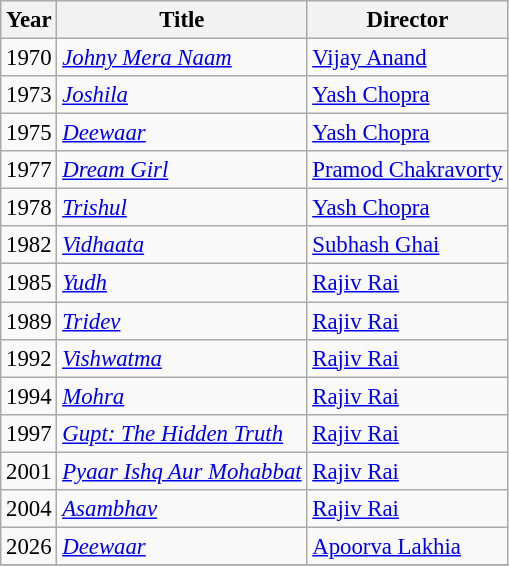<table class="wikitable" style="font-size:95%;">
<tr>
<th>Year</th>
<th>Title</th>
<th>Director</th>
</tr>
<tr>
<td>1970</td>
<td><em><a href='#'>Johny Mera Naam</a></em></td>
<td><a href='#'>Vijay Anand</a></td>
</tr>
<tr>
<td>1973</td>
<td><em><a href='#'>Joshila</a></em></td>
<td><a href='#'>Yash Chopra</a></td>
</tr>
<tr>
<td>1975</td>
<td><em><a href='#'>Deewaar</a></em></td>
<td><a href='#'>Yash Chopra</a></td>
</tr>
<tr>
<td>1977</td>
<td><em><a href='#'>Dream Girl</a></em></td>
<td><a href='#'>Pramod Chakravorty</a></td>
</tr>
<tr>
<td>1978</td>
<td><em><a href='#'>Trishul</a></em></td>
<td><a href='#'>Yash Chopra</a></td>
</tr>
<tr>
<td>1982</td>
<td><em><a href='#'>Vidhaata</a></em></td>
<td><a href='#'>Subhash Ghai</a></td>
</tr>
<tr>
<td>1985</td>
<td><em><a href='#'>Yudh</a></em></td>
<td><a href='#'>Rajiv Rai</a></td>
</tr>
<tr>
<td>1989</td>
<td><em><a href='#'>Tridev</a></em></td>
<td><a href='#'>Rajiv Rai</a></td>
</tr>
<tr>
<td>1992</td>
<td><em><a href='#'>Vishwatma</a></em></td>
<td><a href='#'>Rajiv Rai</a></td>
</tr>
<tr>
<td>1994</td>
<td><em><a href='#'>Mohra</a></em></td>
<td><a href='#'>Rajiv Rai</a></td>
</tr>
<tr>
<td>1997</td>
<td><em><a href='#'>Gupt: The Hidden Truth</a></em></td>
<td><a href='#'>Rajiv Rai</a></td>
</tr>
<tr>
<td>2001</td>
<td><em><a href='#'>Pyaar Ishq Aur Mohabbat</a></em></td>
<td><a href='#'>Rajiv Rai</a></td>
</tr>
<tr>
<td>2004</td>
<td><em><a href='#'>Asambhav</a></em></td>
<td><a href='#'>Rajiv Rai</a></td>
</tr>
<tr>
<td>2026</td>
<td><em><a href='#'>Deewaar</a></em></td>
<td><a href='#'>Apoorva Lakhia</a></td>
</tr>
<tr>
</tr>
</table>
